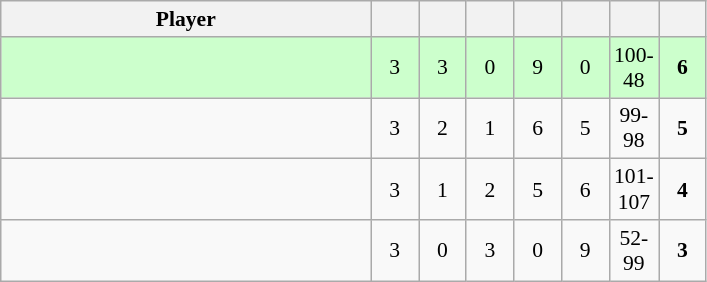<table class="wikitable" style="text-align: center; font-size:90% ">
<tr>
<th width=240>Player</th>
<th width=25></th>
<th width=25></th>
<th width=25></th>
<th width=25></th>
<th width=25></th>
<th width=25></th>
<th width=25></th>
</tr>
<tr bgcolor="ccffcc">
<td align=left></td>
<td>3</td>
<td>3</td>
<td>0</td>
<td>9</td>
<td>0</td>
<td>100-48</td>
<td><strong>6</strong></td>
</tr>
<tr>
<td align=left></td>
<td>3</td>
<td>2</td>
<td>1</td>
<td>6</td>
<td>5</td>
<td>99-98</td>
<td><strong>5</strong></td>
</tr>
<tr>
<td align=left></td>
<td>3</td>
<td>1</td>
<td>2</td>
<td>5</td>
<td>6</td>
<td>101-107</td>
<td><strong>4</strong></td>
</tr>
<tr>
<td align=left></td>
<td>3</td>
<td>0</td>
<td>3</td>
<td>0</td>
<td>9</td>
<td>52-99</td>
<td><strong>3</strong></td>
</tr>
</table>
